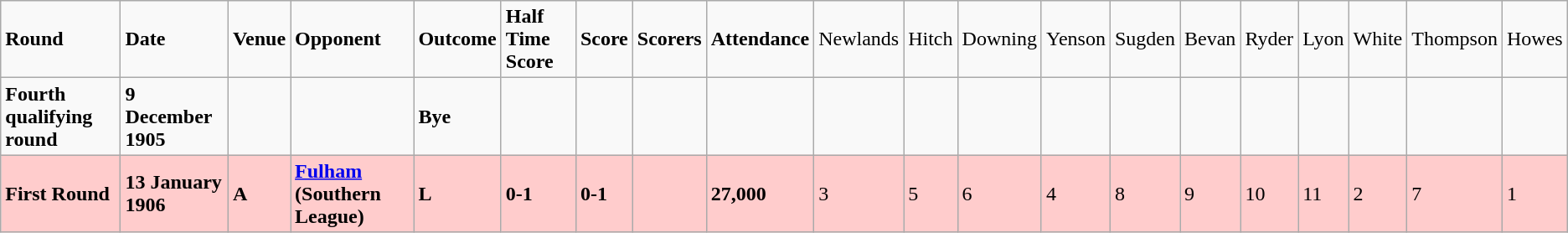<table class="wikitable">
<tr>
<td><strong>Round</strong></td>
<td><strong>Date</strong></td>
<td><strong>Venue</strong></td>
<td><strong>Opponent</strong></td>
<td><strong>Outcome</strong></td>
<td><strong>Half Time Score</strong></td>
<td><strong>Score</strong></td>
<td><strong>Scorers</strong></td>
<td><strong>Attendance</strong></td>
<td>Newlands</td>
<td>Hitch</td>
<td>Downing</td>
<td>Yenson</td>
<td>Sugden</td>
<td>Bevan</td>
<td>Ryder</td>
<td>Lyon</td>
<td>White</td>
<td>Thompson</td>
<td>Howes</td>
</tr>
<tr>
<td><strong>Fourth qualifying round</strong></td>
<td><strong>9 December 1905</strong></td>
<td></td>
<td></td>
<td><strong>Bye</strong></td>
<td></td>
<td></td>
<td></td>
<td></td>
<td></td>
<td></td>
<td></td>
<td></td>
<td></td>
<td></td>
<td></td>
<td></td>
<td></td>
<td></td>
<td></td>
</tr>
<tr bgcolor="#FFCCCC">
<td><strong>First Round</strong></td>
<td><strong>13 January 1906</strong></td>
<td><strong>A</strong></td>
<td><strong><a href='#'>Fulham</a> (Southern League)</strong></td>
<td><strong>L</strong></td>
<td><strong>0-1</strong></td>
<td><strong>0-1</strong></td>
<td></td>
<td><strong>27,000</strong></td>
<td>3</td>
<td>5</td>
<td>6</td>
<td>4</td>
<td>8</td>
<td>9</td>
<td>10</td>
<td>11</td>
<td>2</td>
<td>7</td>
<td>1</td>
</tr>
</table>
